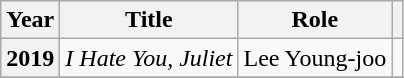<table class="wikitable sortable plainrowheaders">
<tr>
<th scope="col">Year</th>
<th scope="col">Title</th>
<th scope="col">Role</th>
<th scope="col" class="unsortable"></th>
</tr>
<tr>
<th scope="row">2019</th>
<td><em>I Hate You, Juliet</em></td>
<td>Lee Young-joo</td>
<td></td>
</tr>
<tr>
</tr>
</table>
